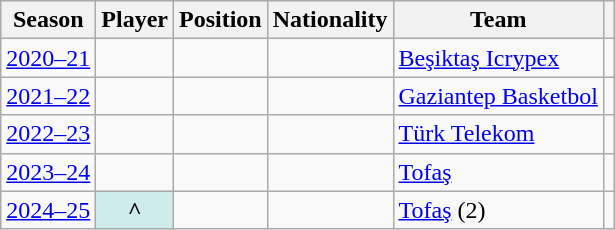<table class="wikitable plainrowheaders sortable" summary="Season (sortable), Player (sortable), Position (sortable), Nationality (sortable) and Team (sortable)">
<tr>
<th scope="col">Season</th>
<th scope="col">Player</th>
<th scope="col">Position</th>
<th scope="col">Nationality</th>
<th scope="col">Team</th>
<th class=unsortable></th>
</tr>
<tr>
<td><a href='#'>2020–21</a></td>
<td></td>
<td></td>
<td></td>
<td><a href='#'>Beşiktaş Icrypex</a></td>
<td align=center></td>
</tr>
<tr>
<td><a href='#'>2021–22</a></td>
<td></td>
<td></td>
<td></td>
<td><a href='#'>Gaziantep Basketbol</a></td>
<td align=center></td>
</tr>
<tr>
<td><a href='#'>2022–23</a></td>
<td></td>
<td></td>
<td></td>
<td><a href='#'>Türk Telekom</a></td>
<td align=center></td>
</tr>
<tr>
<td><a href='#'>2023–24</a></td>
<td></td>
<td></td>
<td></td>
<td><a href='#'>Tofaş</a></td>
<td align=center></td>
</tr>
<tr>
<td><a href='#'>2024–25</a></td>
<th scope="row"  style="background-color:#CFECEC;">^</th>
<td></td>
<td></td>
<td><a href='#'>Tofaş</a> (2)</td>
<td align=center></td>
</tr>
</table>
